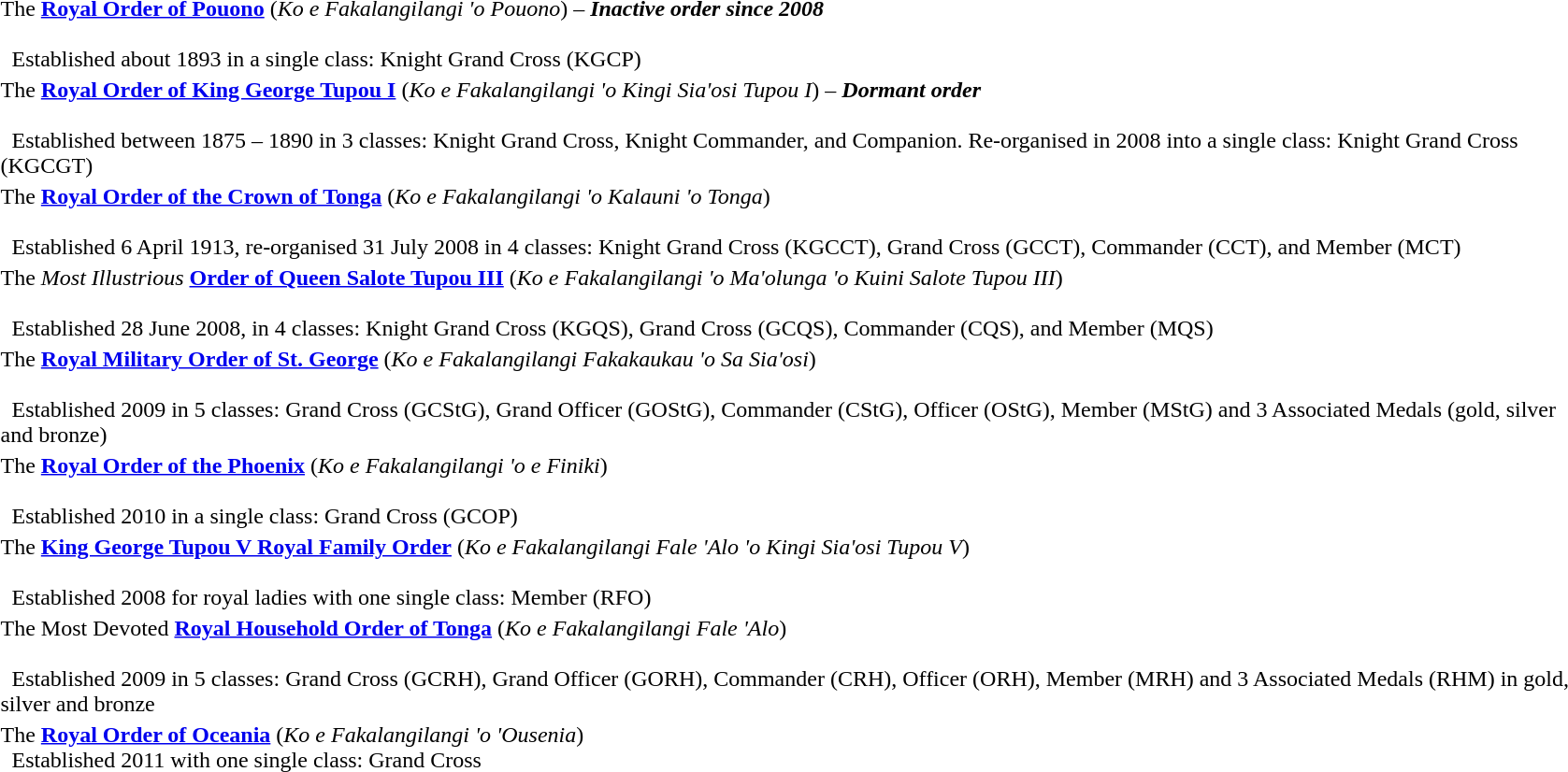<table>
<tr>
<td width=120px></td>
<td>The <strong><a href='#'>Royal Order of Pouono</a></strong> (<em>Ko e Fakalangilangi 'o Pouono</em>) – <strong><em>Inactive order since 2008</em></strong><br><br>  Established about 1893 in a single class: Knight Grand Cross (KGCP)</td>
</tr>
<tr>
<td></td>
<td>The <strong><a href='#'>Royal Order of King George Tupou I</a></strong> (<em>Ko e Fakalangilangi 'o Kingi Sia'osi Tupou I</em>) – <strong><em>Dormant order</em></strong><br><br>  Established between 1875 – 1890 in 3 classes: Knight Grand Cross, Knight Commander, and Companion. Re-organised in 2008 into a single class: Knight Grand Cross (KGCGT)</td>
</tr>
<tr>
<td></td>
<td>The <strong><a href='#'>Royal Order of the Crown of Tonga</a></strong> (<em>Ko e Fakalangilangi 'o Kalauni 'o Tonga</em>)<br><br>  Established 6 April 1913, re-organised 31 July 2008 in 4 classes: Knight Grand Cross (KGCCT), Grand Cross (GCCT), Commander (CCT), and Member (MCT)</td>
</tr>
<tr>
<td></td>
<td>The <em>Most Illustrious</em> <strong><a href='#'>Order of Queen Salote Tupou III</a></strong> (<em>Ko e Fakalangilangi 'o Ma'olunga 'o Kuini Salote Tupou III</em>)<br><br>  Established 28 June 2008, in 4 classes: Knight Grand Cross (KGQS), Grand Cross (GCQS), Commander (CQS), and Member (MQS)</td>
</tr>
<tr>
<td></td>
<td>The <strong><a href='#'>Royal Military Order of St. George</a></strong> (<em>Ko e Fakalangilangi Fakakaukau 'o Sa Sia'osi</em>)<br><br>  Established 2009 in 5 classes: Grand Cross (GCStG), Grand Officer (GOStG), Commander (CStG), Officer (OStG), Member (MStG) and 3 Associated Medals (gold, silver and bronze)</td>
</tr>
<tr>
<td></td>
<td>The <strong><a href='#'>Royal Order of the Phoenix</a></strong> (<em>Ko e Fakalangilangi 'o e Finiki</em>)<br><br>  Established 2010 in a single class: Grand Cross (GCOP)</td>
</tr>
<tr>
<td></td>
<td>The <strong><a href='#'>King George Tupou V Royal Family Order</a></strong> (<em>Ko e Fakalangilangi Fale 'Alo 'o Kingi Sia'osi Tupou V</em>)<br><br>  Established 2008 for royal ladies with one single class: Member (RFO)</td>
</tr>
<tr>
<td></td>
<td>The Most Devoted <strong><a href='#'>Royal Household Order of Tonga</a></strong> (<em>Ko e Fakalangilangi Fale 'Alo</em>)<br><br>  Established 2009 in 5 classes: Grand Cross (GCRH), Grand Officer (GORH), Commander (CRH), Officer (ORH), Member (MRH) and 3 Associated Medals (RHM) in gold, silver and bronze</td>
</tr>
<tr>
<td></td>
<td>The <strong><a href='#'>Royal Order of Oceania</a></strong> (<em>Ko e Fakalangilangi 'o 'Ousenia</em>)<br>  Established 2011 with one single class: Grand Cross</td>
</tr>
</table>
